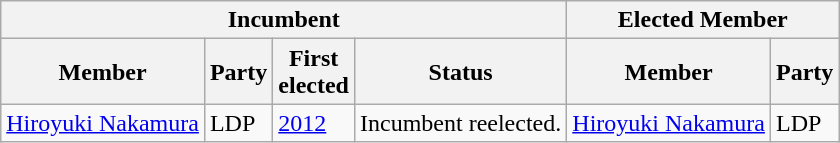<table class="wikitable sortable">
<tr>
<th colspan=4>Incumbent</th>
<th colspan=2>Elected Member</th>
</tr>
<tr>
<th>Member</th>
<th>Party</th>
<th>First<br>elected</th>
<th>Status</th>
<th>Member</th>
<th>Party</th>
</tr>
<tr>
<td><a href='#'>Hiroyuki Nakamura</a></td>
<td>LDP</td>
<td><a href='#'>2012</a></td>
<td>Incumbent reelected.</td>
<td><a href='#'>Hiroyuki Nakamura</a></td>
<td>LDP</td>
</tr>
</table>
